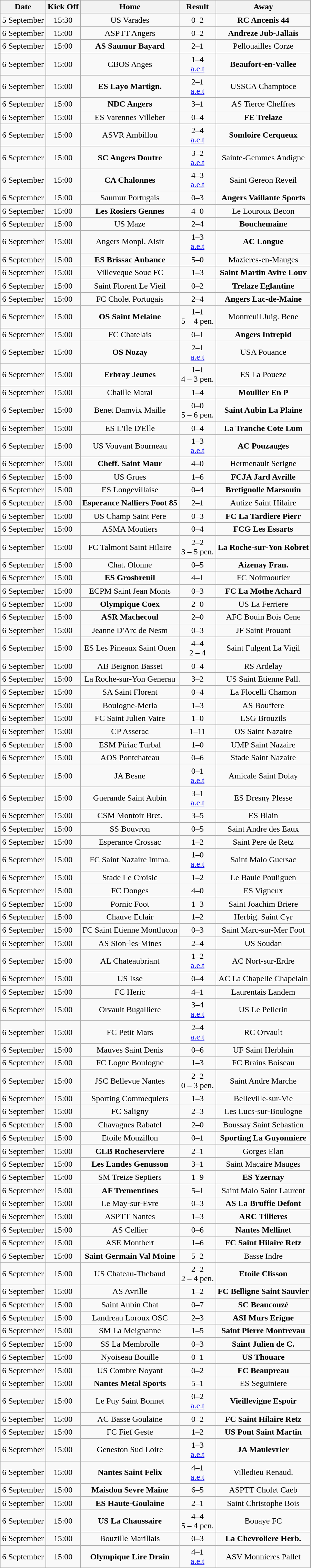<table class="wikitable" style="text-align:center;">
<tr>
<th scope="col">Date</th>
<th scope="col">Kick Off</th>
<th scope="col">Home</th>
<th scope="col">Result</th>
<th scope="col">Away</th>
</tr>
<tr>
<td>5 September</td>
<td>15:30</td>
<td>US Varades</td>
<td>0–2</td>
<td><strong>RC Ancenis 44</strong></td>
</tr>
<tr>
<td>6 September</td>
<td>15:00</td>
<td>ASPTT Angers</td>
<td>0–2</td>
<td><strong>Andreze Jub-Jallais</strong></td>
</tr>
<tr>
<td>6 September</td>
<td>15:00</td>
<td><strong>AS Saumur Bayard</strong></td>
<td>2–1</td>
<td>Pellouailles Corze</td>
</tr>
<tr>
<td>6 September</td>
<td>15:00</td>
<td>CBOS Anges</td>
<td>1–4 <br> <a href='#'>a.e.t</a></td>
<td><strong>Beaufort-en-Vallee</strong></td>
</tr>
<tr>
<td>6 September</td>
<td>15:00</td>
<td><strong>ES Layo Martign.</strong></td>
<td>2–1 <br> <a href='#'>a.e.t</a></td>
<td>USSCA Champtoce</td>
</tr>
<tr>
<td>6 September</td>
<td>15:00</td>
<td><strong>NDC Angers</strong></td>
<td>3–1</td>
<td>AS Tierce Cheffres</td>
</tr>
<tr>
<td>6 September</td>
<td>15:00</td>
<td>ES Varennes Villeber</td>
<td>0–4</td>
<td><strong>FE Trelaze</strong></td>
</tr>
<tr>
<td>6 September</td>
<td>15:00</td>
<td>ASVR Ambillou</td>
<td>2–4 <br> <a href='#'>a.e.t</a></td>
<td><strong>Somloire Cerqueux</strong></td>
</tr>
<tr>
<td>6 September</td>
<td>15:00</td>
<td><strong>SC Angers Doutre</strong></td>
<td>3–2 <br> <a href='#'>a.e.t</a></td>
<td>Sainte-Gemmes Andigne</td>
</tr>
<tr>
<td>6 September</td>
<td>15:00</td>
<td><strong>CA Chalonnes</strong></td>
<td>4–3 <br> <a href='#'>a.e.t</a></td>
<td>Saint Gereon Reveil</td>
</tr>
<tr>
<td>6 September</td>
<td>15:00</td>
<td>Saumur Portugais</td>
<td>0–3</td>
<td><strong>Angers Vaillante Sports</strong></td>
</tr>
<tr>
<td>6 September</td>
<td>15:00</td>
<td><strong>Les Rosiers Gennes</strong></td>
<td>4–0</td>
<td>Le Louroux Becon</td>
</tr>
<tr>
<td>6 September</td>
<td>15:00</td>
<td>US Maze</td>
<td>2–4</td>
<td><strong>Bouchemaine</strong></td>
</tr>
<tr>
<td>6 September</td>
<td>15:00</td>
<td>Angers Monpl. Aisir</td>
<td>1–3 <br> <a href='#'>a.e.t</a></td>
<td><strong>AC Longue</strong></td>
</tr>
<tr>
<td>6 September</td>
<td>15:00</td>
<td><strong>ES Brissac Aubance</strong></td>
<td>5–0</td>
<td>Mazieres-en-Mauges</td>
</tr>
<tr>
<td>6 September</td>
<td>15:00</td>
<td>Villeveque Souc FC</td>
<td>1–3</td>
<td><strong>Saint Martin Avire Louv</strong></td>
</tr>
<tr>
<td>6 September</td>
<td>15:00</td>
<td>Saint Florent Le Vieil</td>
<td>0–2</td>
<td><strong>Trelaze Eglantine</strong></td>
</tr>
<tr>
<td>6 September</td>
<td>15:00</td>
<td>FC Cholet Portugais</td>
<td>2–4</td>
<td><strong>Angers Lac-de-Maine</strong></td>
</tr>
<tr>
<td>6 September</td>
<td>15:00</td>
<td><strong>OS Saint Melaine</strong></td>
<td>1–1 <br> 5 – 4 pen.</td>
<td>Montreuil Juig. Bene</td>
</tr>
<tr>
<td>6 September</td>
<td>15:00</td>
<td>FC Chatelais</td>
<td>0–1</td>
<td><strong>Angers Intrepid</strong></td>
</tr>
<tr>
<td>6 September</td>
<td>15:00</td>
<td><strong>OS Nozay</strong></td>
<td>2–1 <br> <a href='#'>a.e.t</a></td>
<td>USA Pouance</td>
</tr>
<tr>
<td>6 September</td>
<td>15:00</td>
<td><strong>Erbray Jeunes</strong></td>
<td>1–1 <br> 4 – 3 pen.</td>
<td>ES La Poueze</td>
</tr>
<tr>
<td>6 September</td>
<td>15:00</td>
<td>Chaille Marai</td>
<td>1–4</td>
<td><strong>Moullier En P</strong></td>
</tr>
<tr>
<td>6 September</td>
<td>15:00</td>
<td>Benet Damvix Maille</td>
<td>0–0 <br> 5 – 6 pen.</td>
<td><strong>Saint Aubin La Plaine</strong></td>
</tr>
<tr>
<td>6 September</td>
<td>15:00</td>
<td>ES L'Ile D'Elle</td>
<td>0–4</td>
<td><strong>La Tranche Cote Lum</strong></td>
</tr>
<tr>
<td>6 September</td>
<td>15:00</td>
<td>US Vouvant Bourneau</td>
<td>1–3 <br> <a href='#'>a.e.t</a></td>
<td><strong>AC Pouzauges</strong></td>
</tr>
<tr>
<td>6 September</td>
<td>15:00</td>
<td><strong>Cheff. Saint Maur</strong></td>
<td>4–0</td>
<td>Hermenault Serigne</td>
</tr>
<tr>
<td>6 September</td>
<td>15:00</td>
<td>US Grues</td>
<td>1–6</td>
<td><strong>FCJA Jard Avrille</strong></td>
</tr>
<tr>
<td>6 September</td>
<td>15:00</td>
<td>ES Longevillaise</td>
<td>0–4</td>
<td><strong>Bretignolle Marsouin</strong></td>
</tr>
<tr>
<td>6 September</td>
<td>15:00</td>
<td><strong>Esperance Nalliers Foot 85</strong></td>
<td>2–1</td>
<td>Autize Saint Hilaire</td>
</tr>
<tr>
<td>6 September</td>
<td>15:00</td>
<td>US Champ Saint Pere</td>
<td>0–3</td>
<td><strong>FC La Tardiere Pierr</strong></td>
</tr>
<tr>
<td>6 September</td>
<td>15:00</td>
<td>ASMA Moutiers</td>
<td>0–4</td>
<td><strong>FCG Les Essarts</strong></td>
</tr>
<tr>
<td>6 September</td>
<td>15:00</td>
<td>FC Talmont Saint Hilaire</td>
<td>2–2 <br> 3 – 5 pen.</td>
<td><strong>La Roche-sur-Yon Robret</strong></td>
</tr>
<tr>
<td>6 September</td>
<td>15:00</td>
<td>Chat. Olonne</td>
<td>0–5</td>
<td><strong>Aizenay Fran.</strong></td>
</tr>
<tr>
<td>6 September</td>
<td>15:00</td>
<td><strong>ES Grosbreuil</strong></td>
<td>4–1</td>
<td>FC Noirmoutier</td>
</tr>
<tr>
<td>6 September</td>
<td>15:00</td>
<td>ECPM Saint Jean Monts</td>
<td>0–3</td>
<td><strong>FC La Mothe Achard</strong></td>
</tr>
<tr>
<td>6 September</td>
<td>15:00</td>
<td><strong>Olympique Coex</strong></td>
<td>2–0</td>
<td>US La Ferriere</td>
</tr>
<tr>
<td>6 September</td>
<td>15:00</td>
<td><strong>ASR Machecoul<em></td>
<td>2–0</td>
<td>AFC Bouin Bois Cene</td>
</tr>
<tr>
<td>6 September</td>
<td>15:00</td>
<td>Jeanne D'Arc de Nesm</td>
<td>0–3</td>
<td></strong>JF Saint Prouant<strong></td>
</tr>
<tr>
<td>6 September</td>
<td>15:00</td>
<td>ES Les Pineaux Saint Ouen</td>
<td>4–4 <br> 2 – 4</td>
<td></strong>Saint Fulgent La Vigil<strong></td>
</tr>
<tr>
<td>6 September</td>
<td>15:00</td>
<td>AB Beignon Basset</td>
<td>0–4</td>
<td></strong>RS Ardelay<strong></td>
</tr>
<tr>
<td>6 September</td>
<td>15:00</td>
<td></strong>La Roche-sur-Yon Generau<strong></td>
<td>3–2</td>
<td>US Saint Etienne Pall.</td>
</tr>
<tr>
<td>6 September</td>
<td>15:00</td>
<td>SA Saint Florent</td>
<td>0–4</td>
<td></strong>La Flocelli Chamon<strong></td>
</tr>
<tr>
<td>6 September</td>
<td>15:00</td>
<td>Boulogne-Merla</td>
<td>1–3</td>
<td></strong>AS Bouffere<strong></td>
</tr>
<tr>
<td>6 September</td>
<td>15:00</td>
<td></strong>FC Saint Julien Vaire<strong></td>
<td>1–0</td>
<td>LSG Brouzils</td>
</tr>
<tr>
<td>6 September</td>
<td>15:00</td>
<td>CP Asserac</td>
<td>1–11</td>
<td>OS Saint Nazaire</td>
</tr>
<tr>
<td>6 September</td>
<td>15:00</td>
<td></strong>ESM Piriac Turbal<strong></td>
<td>1–0</td>
<td>UMP Saint Nazaire</td>
</tr>
<tr>
<td>6 September</td>
<td>15:00</td>
<td>AOS Pontchateau</td>
<td>0–6</td>
<td></strong>Stade Saint Nazaire<strong></td>
</tr>
<tr>
<td>6 September</td>
<td>15:00</td>
<td>JA Besne</td>
<td>0–1 <br> <a href='#'>a.e.t</a></td>
<td></strong>Amicale Saint Dolay<strong></td>
</tr>
<tr>
<td>6 September</td>
<td>15:00</td>
<td></strong>Guerande Saint Aubin<strong></td>
<td>3–1 <br> <a href='#'>a.e.t</a></td>
<td>ES Dresny Plesse</td>
</tr>
<tr>
<td>6 September</td>
<td>15:00</td>
<td>CSM Montoir Bret.</td>
<td>3–5</td>
<td></strong>ES Blain<strong></td>
</tr>
<tr>
<td>6 September</td>
<td>15:00</td>
<td>SS Bouvron</td>
<td>0–5</td>
<td></strong>Saint Andre des Eaux<strong></td>
</tr>
<tr>
<td>6 September</td>
<td>15:00</td>
<td>Esperance Crossac</td>
<td>1–2</td>
<td></strong>Saint Pere de Retz<strong></td>
</tr>
<tr>
<td>6 September</td>
<td>15:00</td>
<td></strong>FC Saint Nazaire Imma.<strong></td>
<td>1–0 <br> <a href='#'>a.e.t</a></td>
<td>Saint Malo Guersac</td>
</tr>
<tr>
<td>6 September</td>
<td>15:00</td>
<td>Stade Le Croisic</td>
<td>1–2</td>
<td></strong>Le Baule Pouliguen<strong></td>
</tr>
<tr>
<td>6 September</td>
<td>15:00</td>
<td></strong>FC Donges<strong></td>
<td>4–0</td>
<td>ES Vigneux</td>
</tr>
<tr>
<td>6 September</td>
<td>15:00</td>
<td>Pornic Foot</td>
<td>1–3</td>
<td></strong>Saint Joachim Briere<strong></td>
</tr>
<tr>
<td>6 September</td>
<td>15:00</td>
<td>Chauve Eclair</td>
<td>1–2</td>
<td></strong>Herbig. Saint Cyr<strong></td>
</tr>
<tr>
<td>6 September</td>
<td>15:00</td>
<td>FC Saint Etienne Montlucon</td>
<td>0–3</td>
<td></strong>Saint Marc-sur-Mer Foot<strong></td>
</tr>
<tr>
<td>6 September</td>
<td>15:00</td>
<td>AS Sion-les-Mines</td>
<td>2–4</td>
<td></strong>US Soudan<strong></td>
</tr>
<tr>
<td>6 September</td>
<td>15:00</td>
<td>AL Chateaubriant</td>
<td>1–2 <br> <a href='#'>a.e.t</a></td>
<td></strong>AC Nort-sur-Erdre<strong></td>
</tr>
<tr>
<td>6 September</td>
<td>15:00</td>
<td>US Isse</td>
<td>0–4</td>
<td></strong>AC La Chapelle Chapelain<strong></td>
</tr>
<tr>
<td>6 September</td>
<td>15:00</td>
<td></strong>FC Heric<strong></td>
<td>4–1</td>
<td>Laurentais Landem</td>
</tr>
<tr>
<td>6 September</td>
<td>15:00</td>
<td>Orvault Bugalliere</td>
<td>3–4 <br> <a href='#'>a.e.t</a></td>
<td></strong>US Le Pellerin<strong></td>
</tr>
<tr>
<td>6 September</td>
<td>15:00</td>
<td>FC Petit Mars</td>
<td>2–4 <br> <a href='#'>a.e.t</a></td>
<td></strong>RC Orvault<strong></td>
</tr>
<tr>
<td>6 September</td>
<td>15:00</td>
<td>Mauves Saint Denis</td>
<td>0–6</td>
<td></strong>UF Saint Herblain<strong></td>
</tr>
<tr>
<td>6 September</td>
<td>15:00</td>
<td>FC Logne Boulogne</td>
<td>1–3</td>
<td></strong>FC Brains Boiseau<strong></td>
</tr>
<tr>
<td>6 September</td>
<td>15:00</td>
<td>JSC Bellevue Nantes</td>
<td>2–2 <br> 0 – 3 pen.</td>
<td></strong>Saint Andre Marche<strong></td>
</tr>
<tr>
<td>6 September</td>
<td>15:00</td>
<td>Sporting Commequiers</td>
<td>1–3</td>
<td></strong>Belleville-sur-Vie<strong></td>
</tr>
<tr>
<td>6 September</td>
<td>15:00</td>
<td>FC Saligny</td>
<td>2–3</td>
<td></strong>Les Lucs-sur-Boulogne<strong></td>
</tr>
<tr>
<td>6 September</td>
<td>15:00</td>
<td></strong>Chavagnes Rabatel</em></td>
<td>2–0</td>
<td>Boussay Saint Sebastien</td>
</tr>
<tr>
<td>6 September</td>
<td>15:00</td>
<td>Etoile Mouzillon</td>
<td>0–1</td>
<td><strong>Sporting La Guyonniere</strong></td>
</tr>
<tr>
<td>6 September</td>
<td>15:00</td>
<td><strong>CLB Rocheserviere</strong></td>
<td>2–1</td>
<td>Gorges Elan</td>
</tr>
<tr>
<td>6 September</td>
<td>15:00</td>
<td><strong>Les Landes Genusson</strong></td>
<td>3–1</td>
<td>Saint Macaire Mauges</td>
</tr>
<tr>
<td>6 September</td>
<td>15:00</td>
<td>SM Treize Septiers</td>
<td>1–9</td>
<td><strong>ES Yzernay</strong></td>
</tr>
<tr>
<td>6 September</td>
<td>15:00</td>
<td><strong>AF Trementines</strong></td>
<td>5–1</td>
<td>Saint Malo Saint Laurent</td>
</tr>
<tr>
<td>6 September</td>
<td>15:00</td>
<td>Le May-sur-Evre</td>
<td>0–3</td>
<td><strong>AS La Bruffie Defont</strong></td>
</tr>
<tr>
<td>6 September</td>
<td>15:00</td>
<td>ASPTT Nantes</td>
<td>1–3</td>
<td><strong>ARC Tillieres</strong></td>
</tr>
<tr>
<td>6 September</td>
<td>15:00</td>
<td>AS Cellier</td>
<td>0–6</td>
<td><strong>Nantes Mellinet</strong></td>
</tr>
<tr>
<td>6 September</td>
<td>15:00</td>
<td>ASE Montbert</td>
<td>1–6</td>
<td><strong>FC Saint Hilaire Retz</strong></td>
</tr>
<tr>
<td>6 September</td>
<td>15:00</td>
<td><strong>Saint Germain Val Moine</strong></td>
<td>5–2</td>
<td>Basse Indre</td>
</tr>
<tr>
<td>6 September</td>
<td>15:00</td>
<td>US Chateau-Thebaud</td>
<td>2–2 <br> 2 – 4 pen.</td>
<td><strong>Etoile Clisson</strong></td>
</tr>
<tr>
<td>6 September</td>
<td>15:00</td>
<td>AS Avrille</td>
<td>1–2</td>
<td><strong>FC Belligne Saint Sauvier</strong></td>
</tr>
<tr>
<td>6 September</td>
<td>15:00</td>
<td>Saint Aubin Chat</td>
<td>0–7</td>
<td><strong>SC Beaucouzé</strong></td>
</tr>
<tr>
<td>6 September</td>
<td>15:00</td>
<td>Landreau Loroux OSC</td>
<td>2–3</td>
<td><strong>ASI Murs Erigne</strong></td>
</tr>
<tr>
<td>6 September</td>
<td>15:00</td>
<td>SM La Meignanne</td>
<td>1–5</td>
<td><strong>Saint Pierre Montrevau</strong></td>
</tr>
<tr>
<td>6 September</td>
<td>15:00</td>
<td>SS La Membrolle</td>
<td>0–3</td>
<td><strong>Saint Julien de C.</strong></td>
</tr>
<tr>
<td>6 September</td>
<td>15:00</td>
<td>Nyoiseau Bouille</td>
<td>0–1</td>
<td><strong>US Thouare</strong></td>
</tr>
<tr>
<td>6 September</td>
<td>15:00</td>
<td>US Combre Noyant</td>
<td>0–2</td>
<td><strong>FC Beaupreau</strong></td>
</tr>
<tr>
<td>6 September</td>
<td>15:00</td>
<td><strong>Nantes Metal Sports</strong></td>
<td>5–1</td>
<td>ES Seguiniere</td>
</tr>
<tr>
<td>6 September</td>
<td>15:00</td>
<td>Le Puy Saint Bonnet</td>
<td>0–2 <br> <a href='#'>a.e.t</a></td>
<td><strong>Vieillevigne Espoir</strong></td>
</tr>
<tr>
<td>6 September</td>
<td>15:00</td>
<td>AC Basse Goulaine</td>
<td>0–2</td>
<td><strong>FC Saint Hilaire Retz</strong></td>
</tr>
<tr>
<td>6 September</td>
<td>15:00</td>
<td>FC Fief Geste</td>
<td>1–2</td>
<td><strong>US Pont Saint Martin</strong></td>
</tr>
<tr>
<td>6 September</td>
<td>15:00</td>
<td>Geneston Sud Loire</td>
<td>1–3 <br> <a href='#'>a.e.t</a></td>
<td><strong>JA Maulevrier</strong></td>
</tr>
<tr>
<td>6 September</td>
<td>15:00</td>
<td><strong>Nantes Saint Felix</strong></td>
<td>4–1 <br> <a href='#'>a.e.t</a></td>
<td>Villedieu Renaud.</td>
</tr>
<tr>
<td>6 September</td>
<td>15:00</td>
<td><strong>Maisdon Sevre Maine</strong></td>
<td>6–5</td>
<td>ASPTT Cholet Caeb</td>
</tr>
<tr>
<td>6 September</td>
<td>15:00</td>
<td><strong>ES Haute-Goulaine</strong></td>
<td>2–1</td>
<td>Saint Christophe Bois</td>
</tr>
<tr>
<td>6 September</td>
<td>15:00</td>
<td><strong>US La Chaussaire</strong></td>
<td>4–4 <br> 5 – 4 pen.</td>
<td>Bouaye FC</td>
</tr>
<tr>
<td>6 September</td>
<td>15:00</td>
<td>Bouzille Marillais</td>
<td>0–3</td>
<td><strong>La Chevroliere Herb.</strong></td>
</tr>
<tr>
<td>6 September</td>
<td>15:00</td>
<td><strong>Olympique Lire Drain</strong></td>
<td>4–1 <br> <a href='#'>a.e.t</a></td>
<td>ASV Monnieres Pallet</td>
</tr>
</table>
